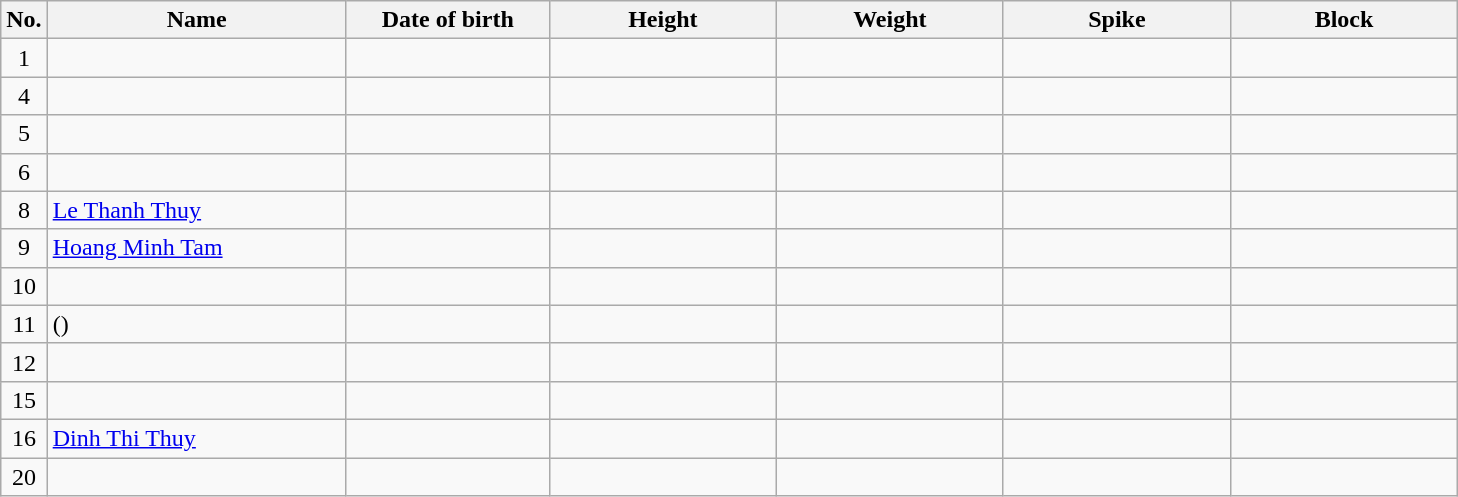<table class="wikitable sortable" style="font-size:100%; text-align:center;">
<tr>
<th>No.</th>
<th style="width:12em">Name</th>
<th style="width:8em">Date of birth</th>
<th style="width:9em">Height</th>
<th style="width:9em">Weight</th>
<th style="width:9em">Spike</th>
<th style="width:9em">Block</th>
</tr>
<tr>
<td>1</td>
<td align=left> </td>
<td align=right></td>
<td></td>
<td></td>
<td></td>
<td></td>
</tr>
<tr>
<td>4</td>
<td align=left> </td>
<td align=right></td>
<td></td>
<td></td>
<td></td>
<td></td>
</tr>
<tr>
<td>5</td>
<td align=left> </td>
<td align=right></td>
<td></td>
<td></td>
<td></td>
<td></td>
</tr>
<tr>
<td>6</td>
<td align=left> </td>
<td align=right></td>
<td></td>
<td></td>
<td></td>
<td></td>
</tr>
<tr>
<td>8</td>
<td align=left> <a href='#'>Le Thanh Thuy</a></td>
<td align=right></td>
<td></td>
<td></td>
<td></td>
<td></td>
</tr>
<tr>
<td>9</td>
<td align=left> <a href='#'>Hoang Minh Tam</a></td>
<td align=right></td>
<td></td>
<td></td>
<td></td>
<td></td>
</tr>
<tr>
<td>10</td>
<td align=left> </td>
<td align=right></td>
<td></td>
<td></td>
<td></td>
<td></td>
</tr>
<tr>
<td>11</td>
<td align=left>  ()</td>
<td align=right></td>
<td></td>
<td></td>
<td></td>
<td></td>
</tr>
<tr>
<td>12</td>
<td align=left> </td>
<td align=right></td>
<td></td>
<td></td>
<td></td>
<td></td>
</tr>
<tr>
<td>15</td>
<td align=left> </td>
<td align=right></td>
<td></td>
<td></td>
<td></td>
<td></td>
</tr>
<tr>
<td>16</td>
<td align=left> <a href='#'>Dinh Thi Thuy</a></td>
<td align=right></td>
<td></td>
<td></td>
<td></td>
<td></td>
</tr>
<tr>
<td>20</td>
<td align=left> </td>
<td align=right></td>
<td></td>
<td></td>
<td></td>
<td></td>
</tr>
</table>
